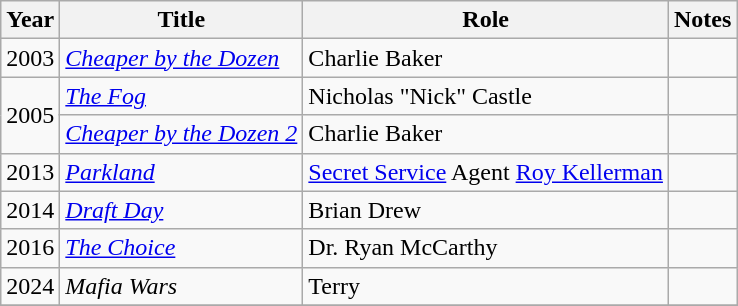<table class="wikitable sortable">
<tr>
<th>Year</th>
<th>Title</th>
<th>Role</th>
<th class="unsortable">Notes</th>
</tr>
<tr 2012>
<td>2003</td>
<td><em><a href='#'>Cheaper by the Dozen</a></em></td>
<td>Charlie Baker</td>
<td></td>
</tr>
<tr>
<td rowspan=2>2005</td>
<td><em><a href='#'>The Fog</a></em></td>
<td>Nicholas "Nick" Castle</td>
<td></td>
</tr>
<tr>
<td><em><a href='#'>Cheaper by the Dozen 2</a></em></td>
<td>Charlie Baker</td>
<td></td>
</tr>
<tr>
<td>2013</td>
<td><em><a href='#'>Parkland</a></em></td>
<td><a href='#'>Secret Service</a> Agent <a href='#'>Roy Kellerman</a></td>
<td></td>
</tr>
<tr>
<td>2014</td>
<td><em><a href='#'>Draft Day</a></em></td>
<td>Brian Drew</td>
<td></td>
</tr>
<tr>
<td>2016</td>
<td><em><a href='#'>The Choice</a></em></td>
<td>Dr. Ryan McCarthy</td>
<td></td>
</tr>
<tr>
<td>2024</td>
<td><em>Mafia Wars</em></td>
<td>Terry</td>
<td></td>
</tr>
<tr>
</tr>
</table>
